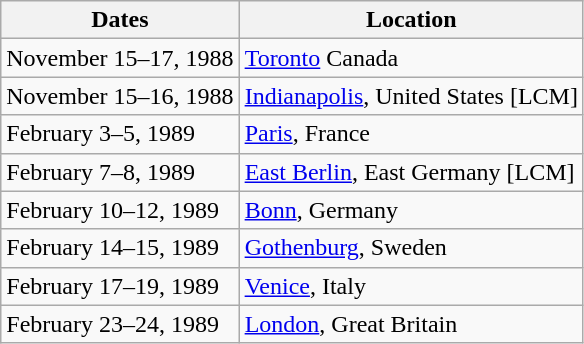<table class=wikitable>
<tr>
<th>Dates</th>
<th>Location</th>
</tr>
<tr>
<td>November 15–17, 1988</td>
<td> <a href='#'>Toronto</a> Canada</td>
</tr>
<tr>
<td>November 15–16, 1988</td>
<td> <a href='#'>Indianapolis</a>, United States [LCM]</td>
</tr>
<tr>
<td>February 3–5, 1989</td>
<td> <a href='#'>Paris</a>, France</td>
</tr>
<tr>
<td>February 7–8, 1989</td>
<td> <a href='#'>East Berlin</a>, East Germany [LCM]</td>
</tr>
<tr>
<td>February 10–12, 1989</td>
<td> <a href='#'>Bonn</a>, Germany</td>
</tr>
<tr>
<td>February 14–15, 1989</td>
<td> <a href='#'>Gothenburg</a>, Sweden</td>
</tr>
<tr>
<td>February 17–19, 1989</td>
<td> <a href='#'>Venice</a>, Italy</td>
</tr>
<tr>
<td>February 23–24, 1989</td>
<td> <a href='#'>London</a>, Great Britain</td>
</tr>
</table>
